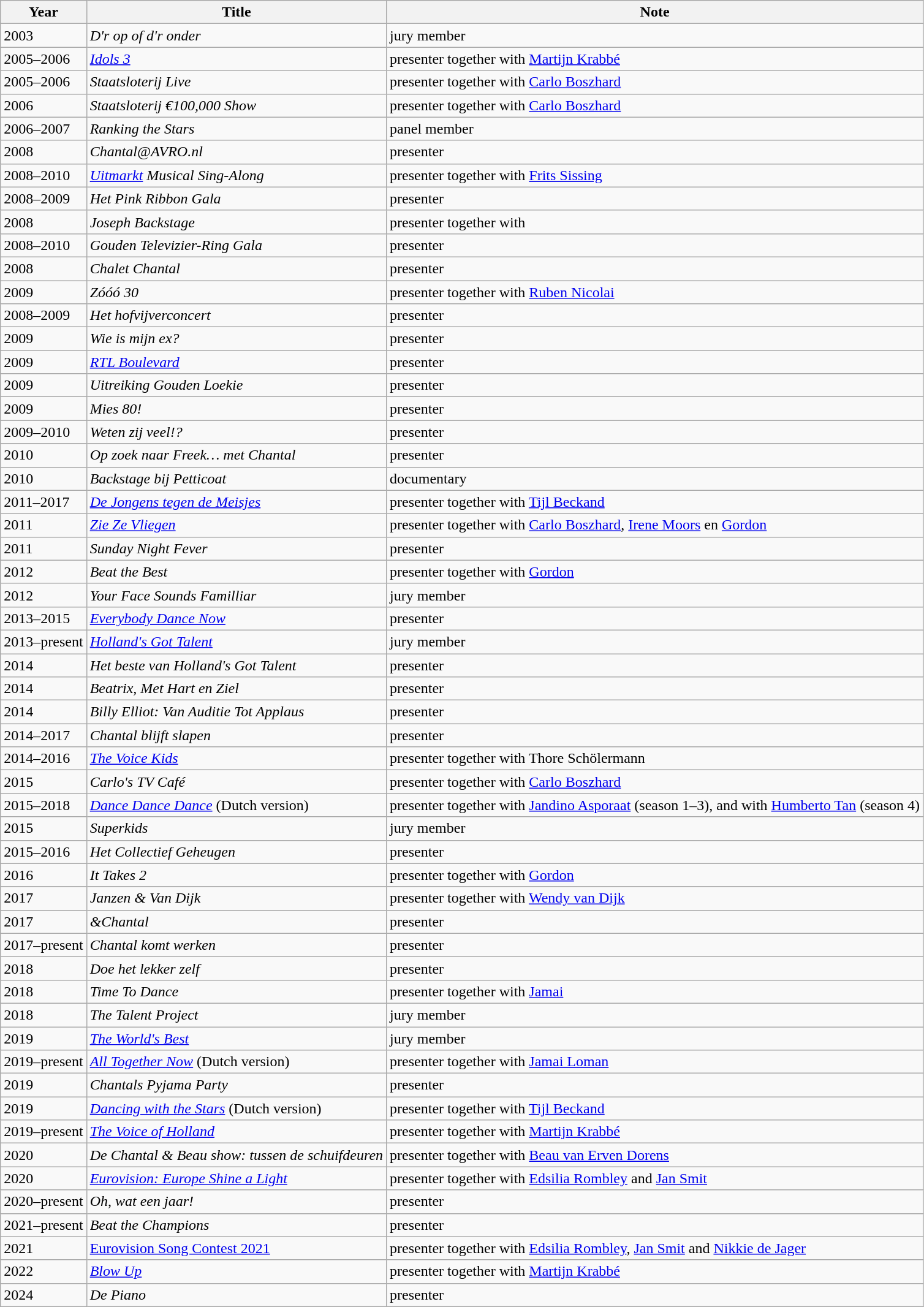<table class="wikitable sortable">
<tr>
<th>Year</th>
<th>Title</th>
<th>Note</th>
</tr>
<tr>
<td>2003</td>
<td><em>D'r op of d'r onder</em></td>
<td>jury member</td>
</tr>
<tr>
<td>2005–2006</td>
<td><em><a href='#'>Idols 3</a></em></td>
<td>presenter together with <a href='#'>Martijn Krabbé</a></td>
</tr>
<tr>
<td>2005–2006</td>
<td><em>Staatsloterij Live</em></td>
<td>presenter together with <a href='#'>Carlo Boszhard</a></td>
</tr>
<tr>
<td>2006</td>
<td><em>Staatsloterij €100,000 Show</em></td>
<td>presenter together with <a href='#'>Carlo Boszhard</a></td>
</tr>
<tr>
<td>2006–2007</td>
<td><em>Ranking the Stars</em></td>
<td>panel member</td>
</tr>
<tr>
<td>2008</td>
<td><em>Chantal@AVRO.nl</em></td>
<td>presenter</td>
</tr>
<tr>
<td>2008–2010</td>
<td><em><a href='#'>Uitmarkt</a> Musical Sing-Along</em></td>
<td>presenter together with <a href='#'>Frits Sissing</a></td>
</tr>
<tr>
<td>2008–2009</td>
<td><em>Het Pink Ribbon Gala</em></td>
<td>presenter</td>
</tr>
<tr>
<td>2008</td>
<td><em>Joseph Backstage</em></td>
<td>presenter together with </td>
</tr>
<tr>
<td>2008–2010</td>
<td><em>Gouden Televizier-Ring Gala</em></td>
<td>presenter</td>
</tr>
<tr>
<td>2008</td>
<td><em>Chalet Chantal</em></td>
<td>presenter</td>
</tr>
<tr>
<td>2009</td>
<td><em>Zóóó 30</em></td>
<td>presenter together with <a href='#'>Ruben Nicolai</a></td>
</tr>
<tr>
<td>2008–2009</td>
<td><em>Het hofvijverconcert</em></td>
<td>presenter</td>
</tr>
<tr>
<td>2009</td>
<td><em>Wie is mijn ex?</em></td>
<td>presenter</td>
</tr>
<tr>
<td>2009</td>
<td><em><a href='#'>RTL Boulevard</a></em></td>
<td>presenter</td>
</tr>
<tr>
<td>2009</td>
<td><em>Uitreiking Gouden Loekie</em></td>
<td>presenter</td>
</tr>
<tr>
<td>2009</td>
<td><em>Mies 80!</em></td>
<td>presenter</td>
</tr>
<tr>
<td>2009–2010</td>
<td><em>Weten zij veel!?</em></td>
<td>presenter</td>
</tr>
<tr>
<td>2010</td>
<td><em>Op zoek naar Freek… met Chantal</em></td>
<td>presenter</td>
</tr>
<tr>
<td>2010</td>
<td><em>Backstage bij Petticoat</em></td>
<td>documentary</td>
</tr>
<tr>
<td>2011–2017</td>
<td><em><a href='#'>De Jongens tegen de Meisjes</a></em></td>
<td>presenter together with <a href='#'>Tijl Beckand</a></td>
</tr>
<tr>
<td>2011</td>
<td><em><a href='#'>Zie Ze Vliegen</a></em></td>
<td>presenter together with <a href='#'>Carlo Boszhard</a>, <a href='#'>Irene Moors</a> en <a href='#'>Gordon</a></td>
</tr>
<tr>
<td>2011</td>
<td><em>Sunday Night Fever</em></td>
<td>presenter</td>
</tr>
<tr>
<td>2012</td>
<td><em>Beat the Best</em></td>
<td>presenter together with <a href='#'>Gordon</a></td>
</tr>
<tr>
<td>2012</td>
<td><em>Your Face Sounds Familliar</em></td>
<td>jury member</td>
</tr>
<tr>
<td>2013–2015</td>
<td><em><a href='#'>Everybody Dance Now</a></em></td>
<td>presenter</td>
</tr>
<tr>
<td>2013–present</td>
<td><em><a href='#'>Holland's Got Talent</a></em></td>
<td>jury member</td>
</tr>
<tr>
<td>2014</td>
<td><em>Het beste van Holland's Got Talent</em></td>
<td>presenter</td>
</tr>
<tr>
<td>2014</td>
<td><em>Beatrix, Met Hart en Ziel</em></td>
<td>presenter</td>
</tr>
<tr>
<td>2014</td>
<td><em>Billy Elliot: Van Auditie Tot Applaus</em></td>
<td>presenter</td>
</tr>
<tr>
<td>2014–2017</td>
<td><em>Chantal blijft slapen</em></td>
<td>presenter</td>
</tr>
<tr>
<td>2014–2016</td>
<td><em><a href='#'>The Voice Kids</a></em></td>
<td>presenter together with Thore Schölermann</td>
</tr>
<tr>
<td>2015</td>
<td><em>Carlo's TV Café</em></td>
<td>presenter together with <a href='#'>Carlo Boszhard</a></td>
</tr>
<tr>
<td>2015–2018</td>
<td><em><a href='#'>Dance Dance Dance</a></em> (Dutch version)</td>
<td>presenter together with <a href='#'>Jandino Asporaat</a> (season 1–3), and with <a href='#'>Humberto Tan</a> (season 4)</td>
</tr>
<tr>
<td>2015</td>
<td><em>Superkids</em></td>
<td>jury member</td>
</tr>
<tr>
<td>2015–2016</td>
<td><em>Het Collectief Geheugen</em></td>
<td>presenter</td>
</tr>
<tr>
<td>2016</td>
<td><em>It Takes 2</em></td>
<td>presenter together with <a href='#'>Gordon</a></td>
</tr>
<tr>
<td>2017</td>
<td><em>Janzen & Van Dijk</em></td>
<td>presenter together with <a href='#'>Wendy van Dijk</a></td>
</tr>
<tr>
<td>2017</td>
<td><em>&Chantal</em></td>
<td>presenter</td>
</tr>
<tr>
<td>2017–present</td>
<td><em>Chantal komt werken</em></td>
<td>presenter</td>
</tr>
<tr>
<td>2018</td>
<td><em>Doe het lekker zelf</em></td>
<td>presenter</td>
</tr>
<tr>
<td>2018</td>
<td><em>Time To Dance</em></td>
<td>presenter together with <a href='#'>Jamai</a></td>
</tr>
<tr>
<td>2018</td>
<td><em>The Talent Project</em></td>
<td>jury member</td>
</tr>
<tr>
<td>2019</td>
<td><em><a href='#'>The World's Best</a></em></td>
<td>jury member</td>
</tr>
<tr>
<td>2019–present</td>
<td><em><a href='#'>All Together Now</a></em> (Dutch version)</td>
<td>presenter together with <a href='#'>Jamai Loman</a></td>
</tr>
<tr>
<td>2019</td>
<td><em>Chantals Pyjama Party</em></td>
<td>presenter</td>
</tr>
<tr>
<td>2019</td>
<td><em><a href='#'>Dancing with the Stars</a></em> (Dutch version)</td>
<td>presenter together with <a href='#'>Tijl Beckand</a></td>
</tr>
<tr>
<td>2019–present</td>
<td><em><a href='#'>The Voice of Holland</a></em></td>
<td>presenter together with <a href='#'>Martijn Krabbé</a></td>
</tr>
<tr>
<td>2020</td>
<td><em>De Chantal & Beau show: tussen de schuifdeuren</em></td>
<td>presenter together with <a href='#'>Beau van Erven Dorens</a></td>
</tr>
<tr>
<td>2020</td>
<td><em><a href='#'>Eurovision: Europe Shine a Light</a></em></td>
<td>presenter together with <a href='#'>Edsilia Rombley</a> and <a href='#'>Jan Smit</a></td>
</tr>
<tr>
<td>2020–present</td>
<td><em>Oh, wat een jaar!</em></td>
<td>presenter</td>
</tr>
<tr>
<td>2021–present</td>
<td><em>Beat the Champions</em></td>
<td>presenter</td>
</tr>
<tr>
<td>2021</td>
<td><a href='#'>Eurovision Song Contest 2021</a></td>
<td>presenter together with <a href='#'>Edsilia Rombley</a>, <a href='#'>Jan Smit</a> and <a href='#'>Nikkie de Jager</a></td>
</tr>
<tr>
<td>2022</td>
<td><em><a href='#'>Blow Up</a></em></td>
<td>presenter together with <a href='#'>Martijn Krabbé</a></td>
</tr>
<tr>
<td>2024</td>
<td><em>De Piano</em></td>
<td>presenter</td>
</tr>
</table>
